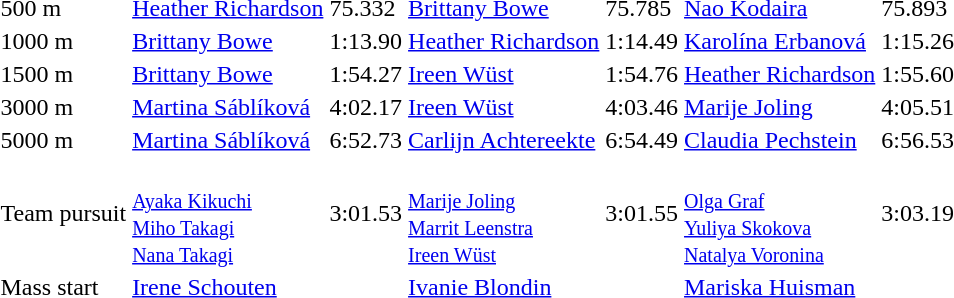<table>
<tr>
<td>500 m<br></td>
<td><a href='#'>Heather Richardson</a><br><small></small></td>
<td>75.332</td>
<td><a href='#'>Brittany Bowe</a><br><small></small></td>
<td>75.785</td>
<td><a href='#'>Nao Kodaira</a><br><small></small></td>
<td>75.893</td>
</tr>
<tr>
<td>1000 m<br></td>
<td><a href='#'>Brittany Bowe</a><br><small></small></td>
<td>1:13.90</td>
<td><a href='#'>Heather Richardson</a><br><small></small></td>
<td>1:14.49</td>
<td><a href='#'>Karolína Erbanová</a><br><small></small></td>
<td>1:15.26</td>
</tr>
<tr>
<td>1500 m<br></td>
<td><a href='#'>Brittany Bowe</a><br><small></small></td>
<td>1:54.27</td>
<td><a href='#'>Ireen Wüst</a><br><small></small></td>
<td>1:54.76</td>
<td><a href='#'>Heather Richardson</a><br><small></small></td>
<td>1:55.60</td>
</tr>
<tr>
<td>3000 m<br></td>
<td><a href='#'>Martina Sáblíková</a><br><small></small></td>
<td>4:02.17</td>
<td><a href='#'>Ireen Wüst</a><br><small></small></td>
<td>4:03.46</td>
<td><a href='#'>Marije Joling</a><br><small></small></td>
<td>4:05.51</td>
</tr>
<tr>
<td>5000 m<br></td>
<td><a href='#'>Martina Sáblíková</a><br><small></small></td>
<td>6:52.73</td>
<td><a href='#'>Carlijn Achtereekte</a><br><small></small></td>
<td>6:54.49</td>
<td><a href='#'>Claudia Pechstein</a><br><small></small></td>
<td>6:56.53</td>
</tr>
<tr>
<td>Team pursuit<br></td>
<td><br><small><a href='#'>Ayaka Kikuchi</a><br><a href='#'>Miho Takagi</a><br><a href='#'>Nana Takagi</a></small></td>
<td>3:01.53</td>
<td><br><small><a href='#'>Marije Joling</a><br><a href='#'>Marrit Leenstra</a><br><a href='#'>Ireen Wüst</a></small></td>
<td>3:01.55</td>
<td><br><small><a href='#'>Olga Graf</a><br><a href='#'>Yuliya Skokova</a><br><a href='#'>Natalya Voronina</a></small></td>
<td>3:03.19</td>
</tr>
<tr>
<td>Mass start<br></td>
<td><a href='#'>Irene Schouten</a><br><small></small></td>
<td></td>
<td><a href='#'>Ivanie Blondin</a><br><small></small></td>
<td></td>
<td><a href='#'>Mariska Huisman</a><br><small></small></td>
<td></td>
</tr>
</table>
